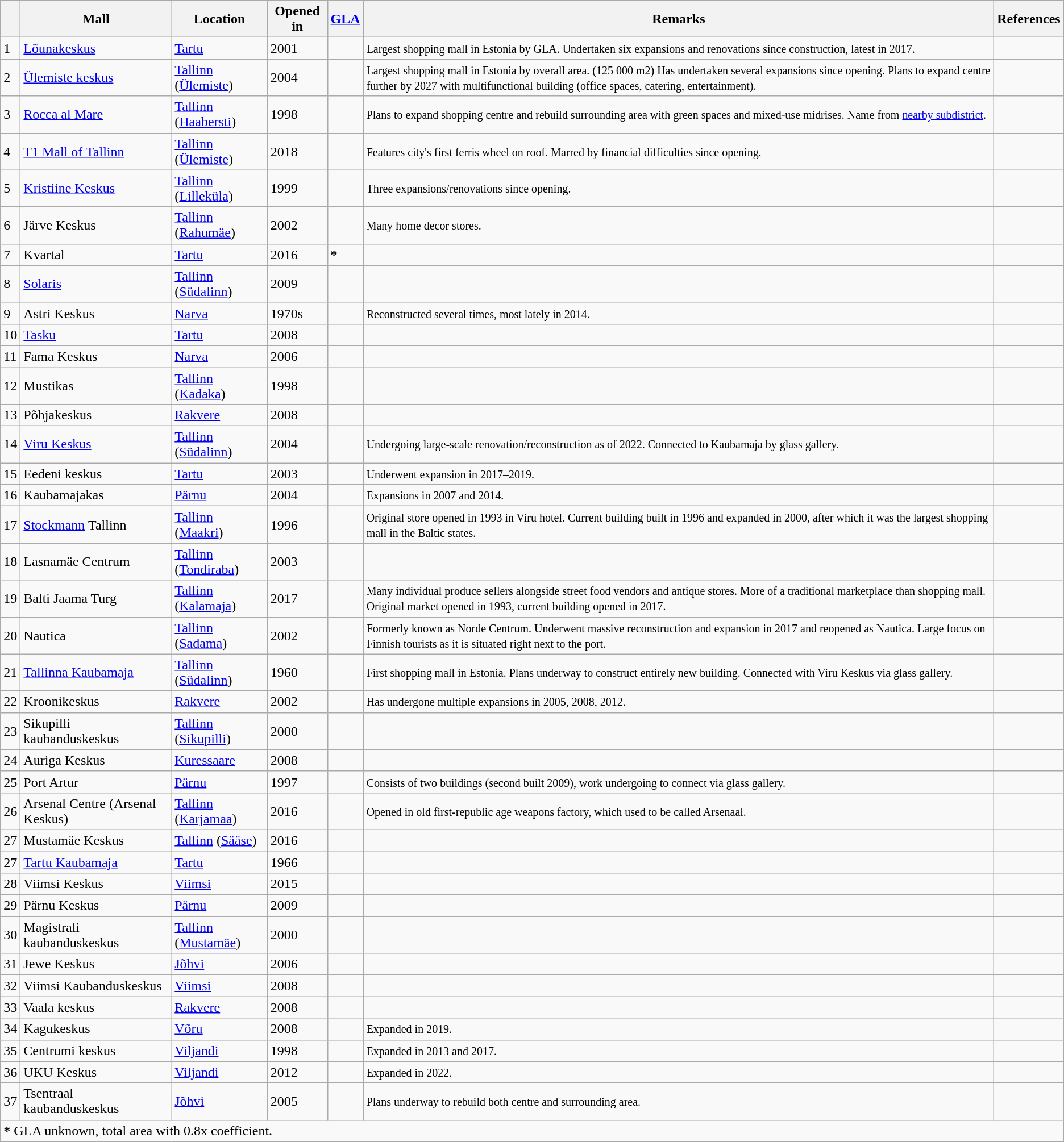<table class="wikitable sortable">
<tr>
<th></th>
<th>Mall</th>
<th>Location</th>
<th>Opened in</th>
<th><a href='#'>GLA</a></th>
<th class="unsortable">Remarks</th>
<th class="unsortable">References</th>
</tr>
<tr>
<td>1</td>
<td><a href='#'>Lõunakeskus</a></td>
<td><a href='#'>Tartu</a></td>
<td>2001</td>
<td></td>
<td><small>Largest shopping mall in Estonia by GLA. Undertaken six expansions and renovations since construction, latest in 2017.</small></td>
<td></td>
</tr>
<tr>
<td>2</td>
<td><a href='#'>Ülemiste keskus</a></td>
<td><a href='#'>Tallinn</a> (<a href='#'>Ülemiste</a>)</td>
<td>2004</td>
<td></td>
<td><small>Largest shopping mall in Estonia by overall area. (125 000 m2) Has undertaken several expansions since opening. Plans to expand centre further by 2027 with multifunctional building (office spaces, catering, entertainment).</small></td>
<td></td>
</tr>
<tr>
<td>3</td>
<td><a href='#'>Rocca al Mare</a></td>
<td><a href='#'>Tallinn</a> (<a href='#'>Haabersti</a>)</td>
<td>1998</td>
<td></td>
<td><small>Plans to expand shopping centre and rebuild surrounding area with green spaces and mixed-use midrises. Name from <a href='#'>nearby subdistrict</a>.</small></td>
<td></td>
</tr>
<tr>
<td>4</td>
<td><a href='#'>T1 Mall of Tallinn</a></td>
<td><a href='#'>Tallinn</a> (<a href='#'>Ülemiste</a>)</td>
<td>2018</td>
<td></td>
<td><small>Features city's first ferris wheel on roof. Marred by financial difficulties since opening.</small></td>
<td></td>
</tr>
<tr>
<td>5</td>
<td><a href='#'>Kristiine Keskus</a></td>
<td><a href='#'>Tallinn</a> (<a href='#'>Lilleküla</a>)</td>
<td>1999</td>
<td></td>
<td><small>Three expansions/renovations since opening.</small></td>
<td></td>
</tr>
<tr>
<td>6</td>
<td>Järve Keskus</td>
<td><a href='#'>Tallinn</a> (<a href='#'>Rahumäe</a>)</td>
<td>2002</td>
<td></td>
<td><small>Many home decor stores.</small></td>
<td></td>
</tr>
<tr>
<td>7</td>
<td>Kvartal</td>
<td><a href='#'>Tartu</a></td>
<td>2016</td>
<td><strong>*</strong></td>
<td><small></small></td>
<td></td>
</tr>
<tr>
<td>8</td>
<td><a href='#'>Solaris</a></td>
<td><a href='#'>Tallinn</a> (<a href='#'>Südalinn</a>)</td>
<td>2009</td>
<td></td>
<td><small></small></td>
<td></td>
</tr>
<tr>
<td>9</td>
<td>Astri Keskus</td>
<td><a href='#'>Narva</a></td>
<td>1970s</td>
<td></td>
<td><small>Reconstructed several times, most lately in 2014.</small></td>
<td></td>
</tr>
<tr>
<td>10</td>
<td><a href='#'>Tasku</a></td>
<td><a href='#'>Tartu</a></td>
<td>2008</td>
<td></td>
<td><small></small></td>
<td></td>
</tr>
<tr>
<td>11</td>
<td>Fama Keskus</td>
<td><a href='#'>Narva</a></td>
<td>2006</td>
<td></td>
<td><small></small></td>
<td></td>
</tr>
<tr>
<td>12</td>
<td>Mustikas</td>
<td><a href='#'>Tallinn</a> (<a href='#'>Kadaka</a>)</td>
<td>1998</td>
<td></td>
<td><small></small></td>
<td></td>
</tr>
<tr>
<td>13</td>
<td>Põhjakeskus</td>
<td><a href='#'>Rakvere</a></td>
<td>2008</td>
<td></td>
<td><small></small></td>
<td></td>
</tr>
<tr>
<td>14</td>
<td><a href='#'>Viru Keskus</a></td>
<td><a href='#'>Tallinn</a> (<a href='#'>Südalinn</a>)</td>
<td>2004</td>
<td></td>
<td><small>Undergoing large-scale renovation/reconstruction as of 2022. Connected to Kaubamaja by glass gallery.</small></td>
<td></td>
</tr>
<tr>
<td>15</td>
<td>Eedeni keskus</td>
<td><a href='#'>Tartu</a></td>
<td>2003</td>
<td></td>
<td><small>Underwent expansion in 2017–2019.</small></td>
<td></td>
</tr>
<tr>
<td>16</td>
<td>Kaubamajakas</td>
<td><a href='#'>Pärnu</a></td>
<td>2004</td>
<td></td>
<td><small>Expansions in 2007 and 2014.</small></td>
<td></td>
</tr>
<tr>
<td>17</td>
<td><a href='#'>Stockmann</a> Tallinn</td>
<td><a href='#'>Tallinn</a> (<a href='#'>Maakri</a>)</td>
<td>1996</td>
<td></td>
<td><small>Original store opened in 1993 in Viru hotel. Current building built in 1996 and expanded in 2000, after which it was the largest shopping mall in the Baltic states. </small></td>
<td></td>
</tr>
<tr>
<td>18</td>
<td>Lasnamäe Centrum</td>
<td><a href='#'>Tallinn</a> (<a href='#'>Tondiraba</a>)</td>
<td>2003</td>
<td></td>
<td><small></small></td>
<td></td>
</tr>
<tr>
<td>19</td>
<td>Balti Jaama Turg</td>
<td><a href='#'>Tallinn</a> (<a href='#'>Kalamaja</a>)</td>
<td>2017</td>
<td></td>
<td><small>Many individual produce sellers alongside street food vendors and antique stores. More of a traditional marketplace than shopping mall. Original market opened in 1993, current building opened in 2017. </small></td>
<td></td>
</tr>
<tr>
<td>20</td>
<td>Nautica</td>
<td><a href='#'>Tallinn</a> (<a href='#'>Sadama</a>)</td>
<td>2002</td>
<td></td>
<td><small>Formerly known as Norde Centrum. Underwent massive reconstruction and expansion in 2017 and reopened as Nautica. Large focus on Finnish tourists as it is situated right next to the port.</small></td>
<td></td>
</tr>
<tr>
<td>21</td>
<td><a href='#'>Tallinna Kaubamaja</a></td>
<td><a href='#'>Tallinn</a> (<a href='#'>Südalinn</a>)</td>
<td>1960</td>
<td></td>
<td><small>First shopping mall in Estonia. Plans underway to construct entirely new building. Connected with Viru Keskus via glass gallery.</small></td>
<td></td>
</tr>
<tr>
<td>22</td>
<td>Kroonikeskus</td>
<td><a href='#'>Rakvere</a></td>
<td>2002</td>
<td></td>
<td><small>Has undergone multiple expansions in 2005, 2008, 2012.</small></td>
<td></td>
</tr>
<tr>
<td>23</td>
<td>Sikupilli kaubanduskeskus</td>
<td><a href='#'>Tallinn</a> (<a href='#'>Sikupilli</a>)</td>
<td>2000</td>
<td></td>
<td><small></small></td>
<td></td>
</tr>
<tr>
<td>24</td>
<td>Auriga Keskus</td>
<td><a href='#'>Kuressaare</a></td>
<td>2008</td>
<td></td>
<td><small></small></td>
<td></td>
</tr>
<tr>
<td>25</td>
<td>Port Artur</td>
<td><a href='#'>Pärnu</a></td>
<td>1997</td>
<td></td>
<td><small>Consists of two buildings (second built 2009), work undergoing to connect via glass gallery.</small></td>
<td></td>
</tr>
<tr>
<td>26</td>
<td>Arsenal Centre (Arsenal Keskus)</td>
<td><a href='#'>Tallinn</a> (<a href='#'>Karjamaa</a>)</td>
<td>2016</td>
<td></td>
<td><small>Opened in old first-republic age weapons factory, which used to be called Arsenaal.</small></td>
<td></td>
</tr>
<tr>
<td>27</td>
<td>Mustamäe Keskus</td>
<td><a href='#'>Tallinn</a> (<a href='#'>Sääse</a>)</td>
<td>2016</td>
<td></td>
<td><small></small></td>
<td></td>
</tr>
<tr>
<td>27</td>
<td><a href='#'>Tartu Kaubamaja</a></td>
<td><a href='#'>Tartu</a></td>
<td>1966</td>
<td></td>
<td><small></small></td>
<td></td>
</tr>
<tr>
<td>28</td>
<td>Viimsi Keskus</td>
<td><a href='#'>Viimsi</a></td>
<td>2015</td>
<td></td>
<td><small></small></td>
<td></td>
</tr>
<tr>
<td>29</td>
<td>Pärnu Keskus</td>
<td><a href='#'>Pärnu</a></td>
<td>2009</td>
<td></td>
<td><small></small></td>
<td></td>
</tr>
<tr>
<td>30</td>
<td>Magistrali kaubanduskeskus</td>
<td><a href='#'>Tallinn</a> (<a href='#'>Mustamäe</a>)</td>
<td>2000</td>
<td></td>
<td><small></small></td>
<td></td>
</tr>
<tr>
<td>31</td>
<td>Jewe Keskus</td>
<td><a href='#'>Jõhvi</a></td>
<td>2006</td>
<td></td>
<td><small></small></td>
<td></td>
</tr>
<tr>
<td>32</td>
<td>Viimsi Kaubanduskeskus</td>
<td><a href='#'>Viimsi</a></td>
<td>2008</td>
<td></td>
<td><small></small></td>
<td></td>
</tr>
<tr>
<td>33</td>
<td>Vaala keskus</td>
<td><a href='#'>Rakvere</a></td>
<td>2008</td>
<td></td>
<td><small></small></td>
<td></td>
</tr>
<tr>
<td>34</td>
<td>Kagukeskus</td>
<td><a href='#'>Võru</a></td>
<td>2008</td>
<td></td>
<td><small>Expanded in 2019.</small></td>
<td></td>
</tr>
<tr>
<td>35</td>
<td>Centrumi keskus</td>
<td><a href='#'>Viljandi</a></td>
<td>1998</td>
<td></td>
<td><small>Expanded in 2013 and 2017.</small></td>
<td></td>
</tr>
<tr>
<td>36</td>
<td>UKU Keskus</td>
<td><a href='#'>Viljandi</a></td>
<td>2012</td>
<td></td>
<td><small>Expanded in 2022.</small></td>
<td></td>
</tr>
<tr>
<td>37</td>
<td>Tsentraal kaubanduskeskus</td>
<td><a href='#'>Jõhvi</a></td>
<td>2005</td>
<td></td>
<td><small>Plans underway to rebuild both centre and surrounding area.</small></td>
<td></td>
</tr>
<tr>
<td colspan=7><strong>*</strong> GLA unknown, total area with 0.8x coefficient.</td>
</tr>
</table>
